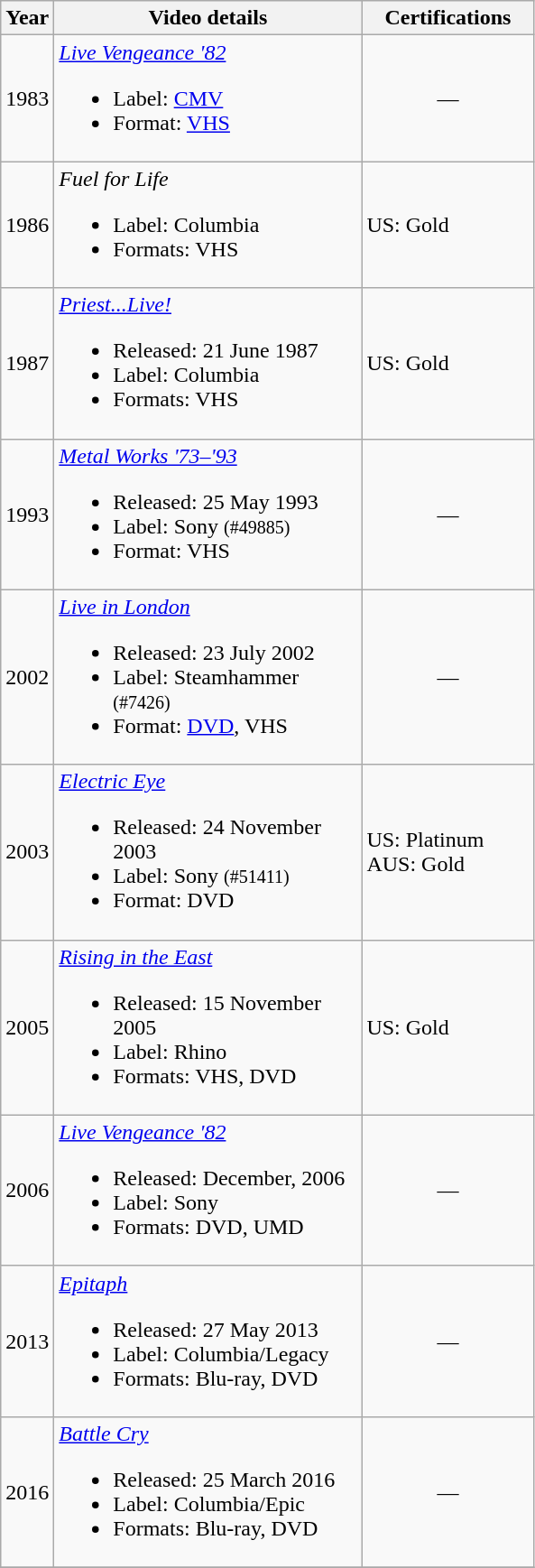<table class="wikitable" border="1">
<tr>
<th width="25">Year</th>
<th width="220">Video details</th>
<th width="120">Certifications</th>
</tr>
<tr>
<td>1983</td>
<td><em><a href='#'>Live Vengeance '82</a></em><br><ul><li>Label: <a href='#'>CMV</a></li><li>Format: <a href='#'>VHS</a></li></ul></td>
<td align="center">—</td>
</tr>
<tr>
<td>1986</td>
<td><em>Fuel for Life</em><br><ul><li>Label: Columbia</li><li>Formats: VHS</li></ul></td>
<td>US: Gold</td>
</tr>
<tr>
<td>1987</td>
<td><em><a href='#'>Priest...Live!</a></em><br><ul><li>Released: 21 June 1987</li><li>Label: Columbia</li><li>Formats: VHS</li></ul></td>
<td>US: Gold</td>
</tr>
<tr>
<td>1993</td>
<td><em><a href='#'>Metal Works '73–'93</a></em><br><ul><li>Released: 25 May 1993</li><li>Label: Sony <small>(#49885)</small></li><li>Format: VHS</li></ul></td>
<td align="center">—</td>
</tr>
<tr>
<td>2002</td>
<td><em><a href='#'>Live in London</a></em><br><ul><li>Released: 23 July 2002</li><li>Label: Steamhammer <small>(#7426)</small></li><li>Format: <a href='#'>DVD</a>, VHS</li></ul></td>
<td align="center">—</td>
</tr>
<tr>
<td>2003</td>
<td><em><a href='#'>Electric Eye</a></em><br><ul><li>Released: 24 November 2003</li><li>Label: Sony <small>(#51411)</small></li><li>Format: DVD</li></ul></td>
<td>US: Platinum AUS: Gold</td>
</tr>
<tr>
<td>2005</td>
<td><em><a href='#'>Rising in the East</a></em><br><ul><li>Released: 15 November 2005</li><li>Label: Rhino</li><li>Formats: VHS, DVD</li></ul></td>
<td>US: Gold</td>
</tr>
<tr>
<td>2006</td>
<td><em><a href='#'>Live Vengeance '82</a></em><br><ul><li>Released: December, 2006</li><li>Label: Sony</li><li>Formats: DVD, UMD</li></ul></td>
<td align="center">—</td>
</tr>
<tr>
<td>2013</td>
<td><em><a href='#'>Epitaph</a></em><br><ul><li>Released: 27 May 2013</li><li>Label: Columbia/Legacy</li><li>Formats: Blu-ray, DVD</li></ul></td>
<td align="center">—</td>
</tr>
<tr>
<td>2016</td>
<td align="left"><em><a href='#'>Battle Cry</a></em><br><ul><li>Released: 25 March 2016</li><li>Label: Columbia/Epic</li><li>Formats: Blu-ray, DVD</li></ul></td>
<td align="center">—</td>
</tr>
<tr>
</tr>
</table>
